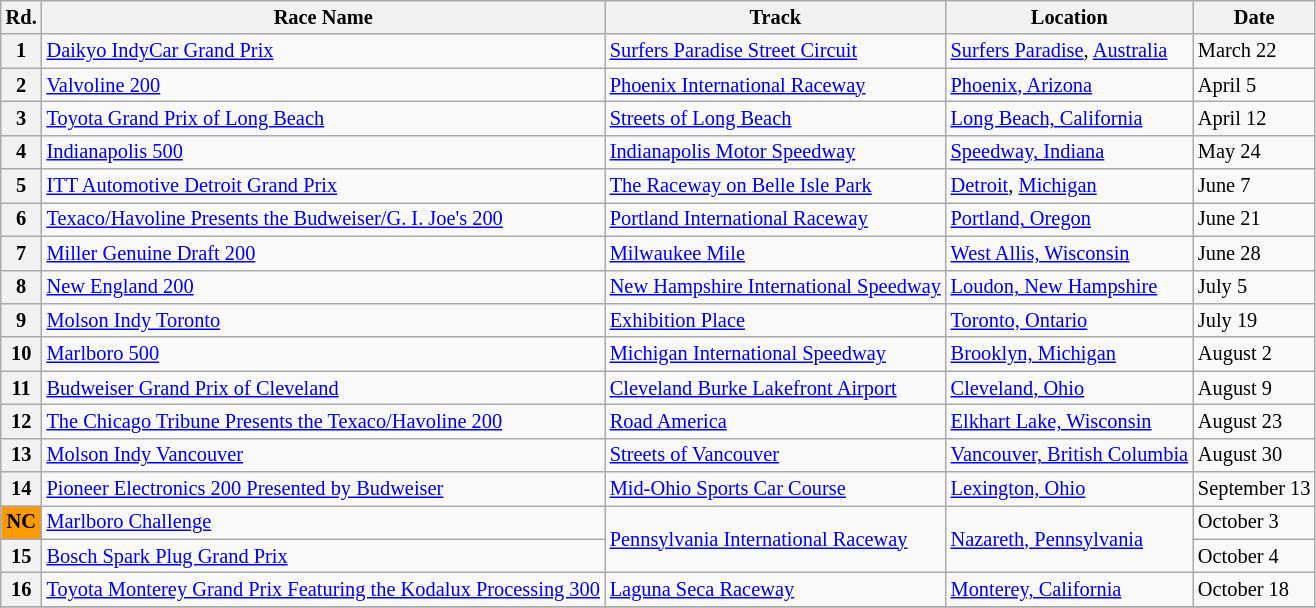<table class="wikitable" style="font-size: 85%;">
<tr>
<th>Rd.</th>
<th>Race Name</th>
<th>Track</th>
<th>Location</th>
<th>Date</th>
</tr>
<tr>
<th>1</th>
<td> <a href='#'>Daikyo IndyCar Grand Prix</a></td>
<td> <a href='#'>Surfers Paradise Street Circuit</a></td>
<td><a href='#'>Surfers Paradise</a>, <a href='#'>Australia</a></td>
<td>March 22</td>
</tr>
<tr>
<th>2</th>
<td><a href='#'>Valvoline 200</a></td>
<td> <a href='#'>Phoenix International Raceway</a></td>
<td><a href='#'>Phoenix, Arizona</a></td>
<td>April 5</td>
</tr>
<tr>
<th>3</th>
<td><a href='#'>Toyota Grand Prix of Long Beach</a></td>
<td> <a href='#'>Streets of Long Beach</a></td>
<td><a href='#'>Long Beach, California</a></td>
<td>April 12</td>
</tr>
<tr>
<th>4</th>
<td><a href='#'>Indianapolis 500</a></td>
<td> <a href='#'>Indianapolis Motor Speedway</a></td>
<td><a href='#'>Speedway, Indiana</a></td>
<td>May 24</td>
</tr>
<tr>
<th>5</th>
<td><a href='#'>ITT Automotive Detroit Grand Prix</a></td>
<td> <a href='#'>The Raceway on Belle Isle Park</a></td>
<td><a href='#'>Detroit</a>, <a href='#'>Michigan</a></td>
<td>June 7</td>
</tr>
<tr>
<th>6</th>
<td><a href='#'>Texaco/Havoline Presents the Budweiser/G. I. Joe's 200</a></td>
<td> <a href='#'>Portland International Raceway</a></td>
<td><a href='#'>Portland, Oregon</a></td>
<td>June 21</td>
</tr>
<tr>
<th>7</th>
<td><a href='#'>Miller Genuine Draft 200</a></td>
<td> <a href='#'>Milwaukee Mile</a></td>
<td><a href='#'>West Allis, Wisconsin</a></td>
<td>June 28</td>
</tr>
<tr>
<th>8</th>
<td><a href='#'>New England 200</a></td>
<td> <a href='#'>New Hampshire International Speedway</a></td>
<td><a href='#'>Loudon, New Hampshire</a></td>
<td>July 5</td>
</tr>
<tr>
<th>9</th>
<td> <a href='#'>Molson Indy Toronto</a></td>
<td> <a href='#'>Exhibition Place</a></td>
<td><a href='#'>Toronto, Ontario</a></td>
<td>July 19</td>
</tr>
<tr>
<th>10</th>
<td><a href='#'>Marlboro 500</a></td>
<td> <a href='#'>Michigan International Speedway</a></td>
<td><a href='#'>Brooklyn, Michigan</a></td>
<td>August 2</td>
</tr>
<tr>
<th>11</th>
<td><a href='#'>Budweiser Grand Prix of Cleveland</a></td>
<td> <a href='#'>Cleveland Burke Lakefront Airport</a></td>
<td><a href='#'>Cleveland, Ohio</a></td>
<td>August 9</td>
</tr>
<tr>
<th>12</th>
<td><a href='#'>The Chicago Tribune Presents the Texaco/Havoline 200</a></td>
<td> <a href='#'>Road America</a></td>
<td><a href='#'>Elkhart Lake, Wisconsin</a></td>
<td>August 23</td>
</tr>
<tr>
<th>13</th>
<td> <a href='#'>Molson Indy Vancouver</a></td>
<td> <a href='#'>Streets of Vancouver</a></td>
<td><a href='#'>Vancouver, British Columbia</a></td>
<td>August 30</td>
</tr>
<tr>
<th>14</th>
<td><a href='#'>Pioneer Electronics 200 Presented by Budweiser</a></td>
<td> <a href='#'>Mid-Ohio Sports Car Course</a></td>
<td><a href='#'>Lexington, Ohio</a></td>
<td>September 13</td>
</tr>
<tr>
<th style="background:#fb9902; text-align:center;"><strong>NC</strong></th>
<td><a href='#'>Marlboro Challenge</a></td>
<td rowspan="2"> <a href='#'>Pennsylvania International Raceway</a></td>
<td rowspan="2"><a href='#'>Nazareth, Pennsylvania</a></td>
<td>October 3</td>
</tr>
<tr>
<th>15</th>
<td><a href='#'>Bosch Spark Plug Grand Prix</a></td>
<td>October 4</td>
</tr>
<tr>
<th>16</th>
<td><a href='#'>Toyota Monterey Grand Prix Featuring the Kodalux Processing 300</a></td>
<td> <a href='#'>Laguna Seca Raceway</a></td>
<td><a href='#'>Monterey, California</a></td>
<td>October 18</td>
</tr>
<tr>
</tr>
</table>
